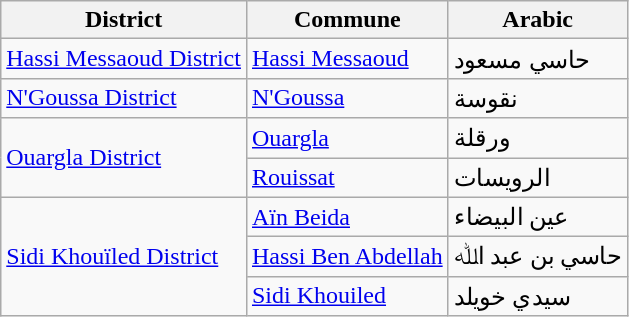<table class="wikitable sortable">
<tr>
<th>District</th>
<th>Commune</th>
<th>Arabic</th>
</tr>
<tr>
<td><a href='#'>Hassi Messaoud District</a></td>
<td><a href='#'>Hassi Messaoud</a></td>
<td>حاسي مسعود</td>
</tr>
<tr>
<td><a href='#'>N'Goussa District</a></td>
<td><a href='#'>N'Goussa</a></td>
<td>ﻧﻘﻮﺳﺔ</td>
</tr>
<tr>
<td rowspan="2"><a href='#'>Ouargla District</a></td>
<td><a href='#'>Ouargla</a></td>
<td>ورقلة</td>
</tr>
<tr>
<td><a href='#'>Rouissat</a></td>
<td>اﻟﺮوﻳﺴﺎت</td>
</tr>
<tr>
<td rowspan="3"><a href='#'>Sidi Khouïled District</a></td>
<td><a href='#'>Aïn Beida</a></td>
<td>ﻋﻴﻦ اﻟﺒﻴﻀﺎء</td>
</tr>
<tr>
<td><a href='#'>Hassi Ben Abdellah</a></td>
<td>ﺣﺎﺳﻲ ﺑﻦ ﻋﺒﺪ اﷲ</td>
</tr>
<tr>
<td><a href='#'>Sidi Khouiled</a></td>
<td>ﺳﻴﺪي ﺧﻮﻳﻠﺪ</td>
</tr>
</table>
